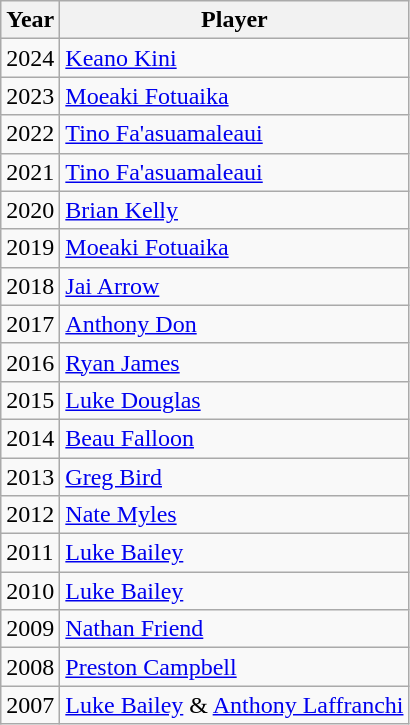<table class="wikitable">
<tr>
<th>Year</th>
<th>Player</th>
</tr>
<tr>
<td>2024</td>
<td><a href='#'>Keano Kini</a></td>
</tr>
<tr |->
<td>2023</td>
<td><a href='#'>Moeaki Fotuaika</a></td>
</tr>
<tr>
<td>2022</td>
<td><a href='#'>Tino Fa'asuamaleaui</a></td>
</tr>
<tr>
<td>2021</td>
<td><a href='#'>Tino Fa'asuamaleaui</a></td>
</tr>
<tr>
<td>2020</td>
<td><a href='#'>Brian Kelly</a></td>
</tr>
<tr>
<td>2019</td>
<td><a href='#'>Moeaki Fotuaika</a></td>
</tr>
<tr>
<td>2018</td>
<td><a href='#'>Jai Arrow</a></td>
</tr>
<tr>
<td>2017</td>
<td><a href='#'>Anthony Don</a></td>
</tr>
<tr>
<td>2016</td>
<td><a href='#'>Ryan James</a></td>
</tr>
<tr>
<td>2015</td>
<td><a href='#'>Luke Douglas</a></td>
</tr>
<tr>
<td>2014</td>
<td><a href='#'>Beau Falloon</a></td>
</tr>
<tr>
<td>2013</td>
<td><a href='#'>Greg Bird</a></td>
</tr>
<tr>
<td>2012</td>
<td><a href='#'>Nate Myles</a></td>
</tr>
<tr>
<td>2011</td>
<td><a href='#'>Luke Bailey</a></td>
</tr>
<tr>
<td>2010</td>
<td><a href='#'>Luke Bailey</a></td>
</tr>
<tr>
<td>2009</td>
<td><a href='#'>Nathan Friend</a></td>
</tr>
<tr>
<td>2008</td>
<td><a href='#'>Preston Campbell</a></td>
</tr>
<tr>
<td>2007</td>
<td><a href='#'>Luke Bailey</a> & <a href='#'>Anthony Laffranchi</a></td>
</tr>
</table>
